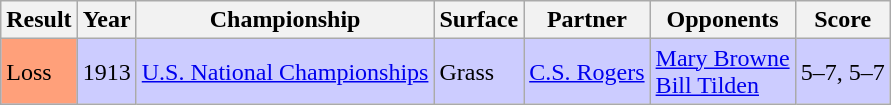<table class='sortable wikitable'>
<tr>
<th>Result</th>
<th>Year</th>
<th>Championship</th>
<th>Surface</th>
<th>Partner</th>
<th>Opponents</th>
<th class="unsortable">Score</th>
</tr>
<tr style="background:#ccf;">
<td style="background:#ffa07a;">Loss</td>
<td>1913</td>
<td><a href='#'>U.S. National Championships</a></td>
<td>Grass</td>
<td> <a href='#'>C.S. Rogers</a></td>
<td>  <a href='#'>Mary Browne</a><br>  <a href='#'>Bill Tilden</a></td>
<td>5–7, 5–7</td>
</tr>
</table>
